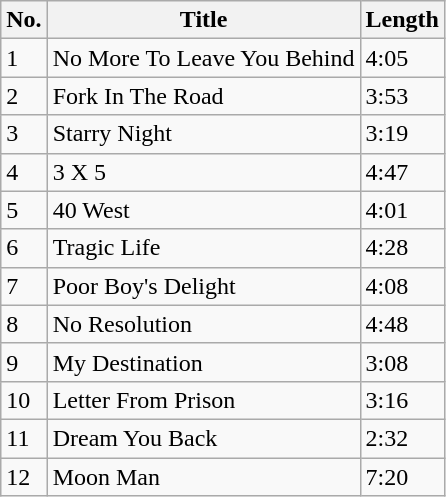<table class="wikitable">
<tr>
<th>No.</th>
<th>Title</th>
<th>Length</th>
</tr>
<tr>
<td>1</td>
<td>No More To Leave You Behind</td>
<td>4:05</td>
</tr>
<tr>
<td>2</td>
<td>Fork In The Road</td>
<td>3:53</td>
</tr>
<tr>
<td>3</td>
<td>Starry Night</td>
<td>3:19</td>
</tr>
<tr>
<td>4</td>
<td>3 X 5</td>
<td>4:47</td>
</tr>
<tr>
<td>5</td>
<td>40 West</td>
<td>4:01</td>
</tr>
<tr>
<td>6</td>
<td>Tragic Life</td>
<td>4:28</td>
</tr>
<tr>
<td>7</td>
<td>Poor Boy's Delight</td>
<td>4:08</td>
</tr>
<tr>
<td>8</td>
<td>No Resolution</td>
<td>4:48</td>
</tr>
<tr>
<td>9</td>
<td>My Destination</td>
<td>3:08</td>
</tr>
<tr>
<td>10</td>
<td>Letter From Prison</td>
<td>3:16</td>
</tr>
<tr>
<td>11</td>
<td>Dream You Back</td>
<td>2:32</td>
</tr>
<tr>
<td>12</td>
<td>Moon Man</td>
<td>7:20</td>
</tr>
</table>
